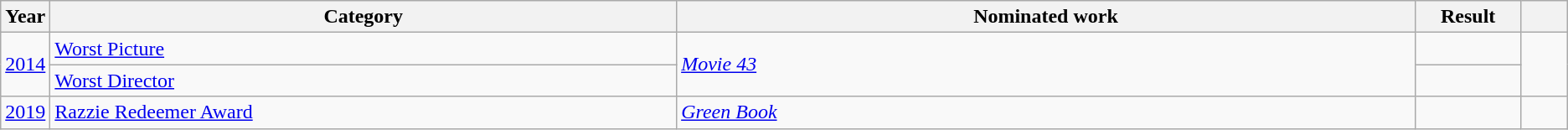<table class="wikitable sortable">
<tr>
<th scope="col" style="width:1em;">Year</th>
<th scope="col" style="width:33em;">Category</th>
<th scope="col" style="width:39em;">Nominated work</th>
<th scope="col" style="width:5em;">Result</th>
<th scope="col" style="width:2em;" class="unsortable"></th>
</tr>
<tr>
<td rowspan="2"><a href='#'>2014</a></td>
<td><a href='#'>Worst Picture</a></td>
<td rowspan="2"><em><a href='#'>Movie 43</a></em></td>
<td></td>
<td style="text-align:center;" rowspan="2"></td>
</tr>
<tr>
<td><a href='#'>Worst Director</a></td>
<td></td>
</tr>
<tr>
<td><a href='#'>2019</a></td>
<td><a href='#'>Razzie Redeemer Award</a></td>
<td><em><a href='#'>Green Book</a></em></td>
<td></td>
<td style="text-align:center;"></td>
</tr>
</table>
